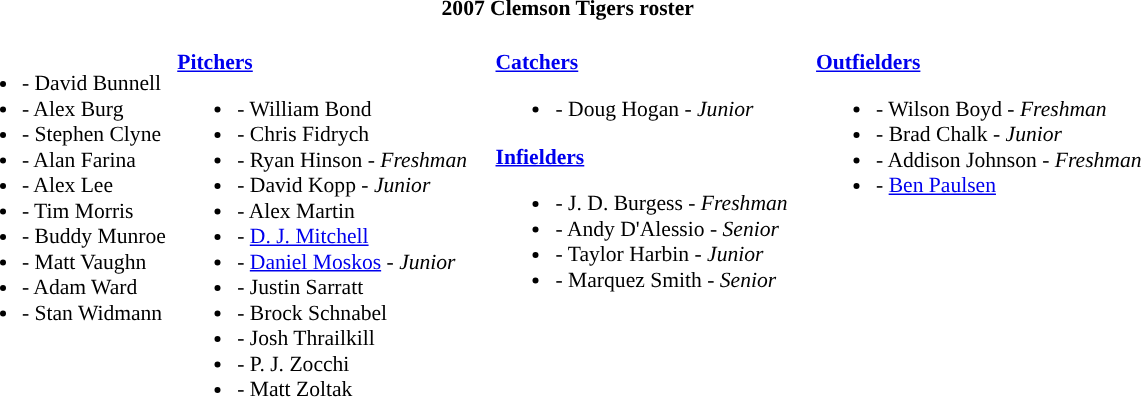<table class="toccolours" style="border-collapse:collapse; font-size:90%;">
<tr>
<th colspan="9">2007 Clemson Tigers roster</th>
</tr>
<tr>
</tr>
<tr>
<td width="03"> </td>
<td valign="top"><br><ul><li>- David Bunnell</li><li>- Alex Burg</li><li>- Stephen Clyne</li><li>- Alan Farina</li><li>- Alex Lee</li><li>- Tim Morris</li><li>- Buddy Munroe</li><li>- Matt Vaughn</li><li>- Adam Ward</li><li>- Stan Widmann</li></ul></td>
<td width="03"> </td>
<td valign="top"><br><strong><a href='#'>Pitchers</a></strong><ul><li>- William Bond</li><li>- Chris Fidrych</li><li>- Ryan Hinson - <em>Freshman</em></li><li>- David Kopp - <em>Junior</em></li><li>- Alex Martin</li><li>- <a href='#'>D. J. Mitchell</a></li><li>- <a href='#'>Daniel Moskos</a> - <em>Junior</em></li><li>- Justin Sarratt</li><li>- Brock Schnabel</li><li>- Josh Thrailkill</li><li>- P. J. Zocchi</li><li>- Matt Zoltak</li></ul></td>
<td width="15"> </td>
<td valign="top"><br><strong><a href='#'>Catchers</a></strong><ul><li>- Doug Hogan - <em>Junior</em></li></ul><strong><a href='#'>Infielders</a></strong><ul><li>- J. D. Burgess - <em>Freshman</em></li><li>- Andy D'Alessio - <em>Senior</em></li><li>- Taylor Harbin - <em>Junior</em></li><li>- Marquez Smith - <em>Senior</em></li></ul></td>
<td width="15"> </td>
<td valign="top"><br><strong><a href='#'>Outfielders</a></strong><ul><li>- Wilson Boyd - <em>Freshman</em></li><li>- Brad Chalk - <em>Junior</em></li><li>- Addison Johnson - <em>Freshman</em></li><li>- <a href='#'>Ben Paulsen</a></li></ul></td>
<td width="25"> </td>
</tr>
</table>
